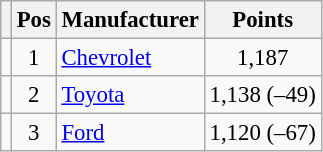<table class="wikitable" style="font-size: 95%;">
<tr>
<th></th>
<th>Pos</th>
<th>Manufacturer</th>
<th>Points</th>
</tr>
<tr>
<td align="left"></td>
<td style="text-align:center;">1</td>
<td><a href='#'>Chevrolet</a></td>
<td style="text-align:center;">1,187</td>
</tr>
<tr>
<td align="left"></td>
<td style="text-align:center;">2</td>
<td><a href='#'>Toyota</a></td>
<td style="text-align:center;">1,138 (–49)</td>
</tr>
<tr>
<td align="left"></td>
<td style="text-align:center;">3</td>
<td><a href='#'>Ford</a></td>
<td style="text-align:center;">1,120 (–67)</td>
</tr>
</table>
